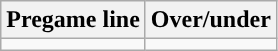<table class="wikitable">
<tr align="center">
<th>Pregame line</th>
<th>Over/under</th>
</tr>
<tr align="center">
<td></td>
<td></td>
</tr>
</table>
